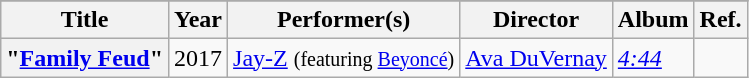<table class="wikitable plainrowheaders unsortable" style="text-align: margin;">
<tr>
</tr>
<tr>
<th scope="col">Title</th>
<th scope="col">Year</th>
<th scope="col">Performer(s)</th>
<th scope="col">Director</th>
<th scope="col">Album</th>
<th scope="col">Ref.</th>
</tr>
<tr>
<th scope="row">"<a href='#'>Family Feud</a>"</th>
<td>2017</td>
<td><a href='#'>Jay-Z</a> <small>(featuring <a href='#'>Beyoncé</a>)</small></td>
<td><a href='#'>Ava DuVernay</a></td>
<td><em><a href='#'>4:44</a></em></td>
<td></td>
</tr>
</table>
